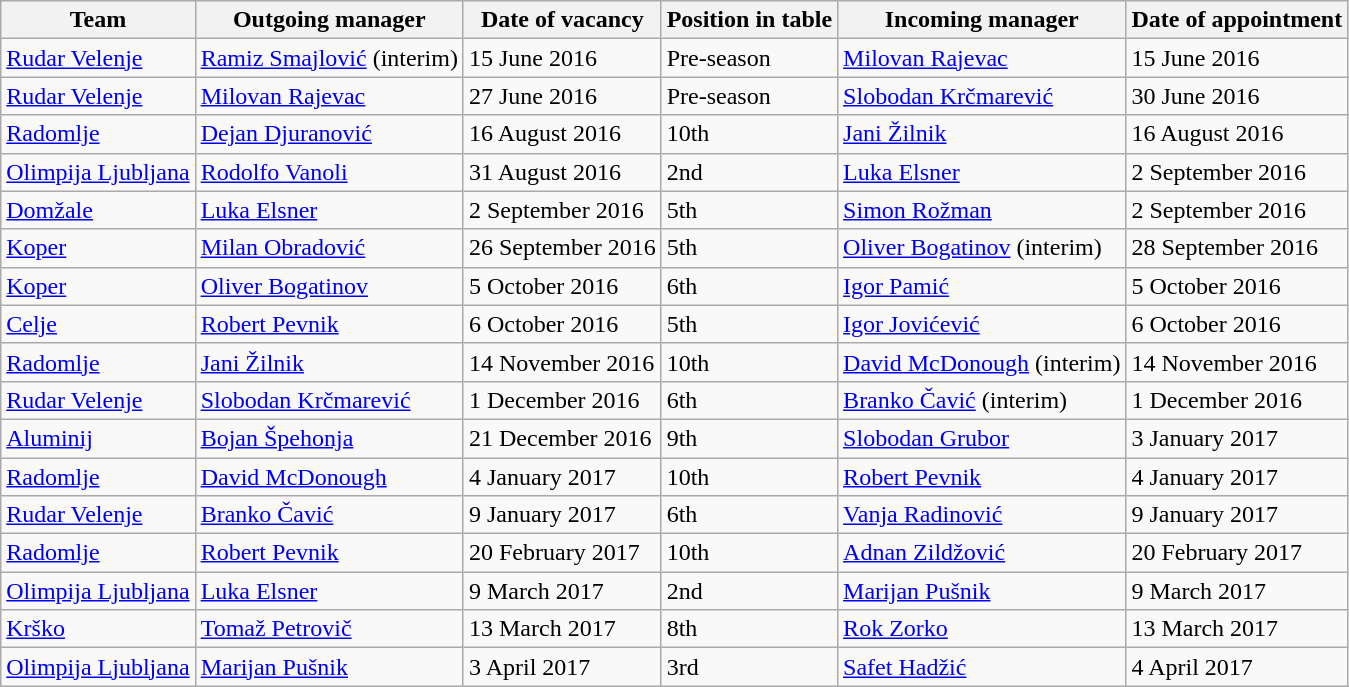<table class="wikitable sortable">
<tr>
<th>Team</th>
<th>Outgoing manager</th>
<th>Date of vacancy</th>
<th>Position in table</th>
<th>Incoming manager</th>
<th>Date of appointment</th>
</tr>
<tr>
<td><a href='#'>Rudar Velenje</a></td>
<td><a href='#'>Ramiz Smajlović</a> (interim)</td>
<td>15 June 2016</td>
<td>Pre-season</td>
<td><a href='#'>Milovan Rajevac</a></td>
<td>15 June 2016</td>
</tr>
<tr>
<td><a href='#'>Rudar Velenje</a></td>
<td><a href='#'>Milovan Rajevac</a></td>
<td>27 June 2016</td>
<td>Pre-season</td>
<td><a href='#'>Slobodan Krčmarević</a></td>
<td>30 June 2016</td>
</tr>
<tr>
<td><a href='#'>Radomlje</a></td>
<td><a href='#'>Dejan Djuranović</a></td>
<td>16 August 2016</td>
<td>10th</td>
<td><a href='#'>Jani Žilnik</a></td>
<td>16 August 2016</td>
</tr>
<tr>
<td><a href='#'>Olimpija Ljubljana</a></td>
<td><a href='#'>Rodolfo Vanoli</a></td>
<td>31 August 2016</td>
<td>2nd</td>
<td><a href='#'>Luka Elsner</a></td>
<td>2 September 2016</td>
</tr>
<tr>
<td><a href='#'>Domžale</a></td>
<td><a href='#'>Luka Elsner</a></td>
<td>2 September 2016</td>
<td>5th</td>
<td><a href='#'>Simon Rožman</a></td>
<td>2 September 2016</td>
</tr>
<tr>
<td><a href='#'>Koper</a></td>
<td><a href='#'>Milan Obradović</a></td>
<td>26 September 2016</td>
<td>5th</td>
<td><a href='#'>Oliver Bogatinov</a> (interim)</td>
<td>28 September 2016</td>
</tr>
<tr>
<td><a href='#'>Koper</a></td>
<td><a href='#'>Oliver Bogatinov</a></td>
<td>5 October 2016</td>
<td>6th</td>
<td><a href='#'>Igor Pamić</a></td>
<td>5 October 2016</td>
</tr>
<tr>
<td><a href='#'>Celje</a></td>
<td><a href='#'>Robert Pevnik</a></td>
<td>6 October 2016</td>
<td>5th</td>
<td><a href='#'>Igor Jovićević</a></td>
<td>6 October 2016</td>
</tr>
<tr>
<td><a href='#'>Radomlje</a></td>
<td><a href='#'>Jani Žilnik</a></td>
<td>14 November 2016</td>
<td>10th</td>
<td><a href='#'>David McDonough</a> (interim)</td>
<td>14 November 2016</td>
</tr>
<tr>
<td><a href='#'>Rudar Velenje</a></td>
<td><a href='#'>Slobodan Krčmarević</a></td>
<td>1 December 2016</td>
<td>6th</td>
<td><a href='#'>Branko Čavić</a> (interim)</td>
<td>1 December 2016</td>
</tr>
<tr>
<td><a href='#'>Aluminij</a></td>
<td><a href='#'>Bojan Špehonja</a></td>
<td>21 December 2016</td>
<td>9th</td>
<td><a href='#'>Slobodan Grubor</a></td>
<td>3 January 2017</td>
</tr>
<tr>
<td><a href='#'>Radomlje</a></td>
<td><a href='#'>David McDonough</a></td>
<td>4 January 2017</td>
<td>10th</td>
<td><a href='#'>Robert Pevnik</a></td>
<td>4 January 2017</td>
</tr>
<tr>
<td><a href='#'>Rudar Velenje</a></td>
<td><a href='#'>Branko Čavić</a></td>
<td>9 January 2017</td>
<td>6th</td>
<td><a href='#'>Vanja Radinović</a></td>
<td>9 January 2017</td>
</tr>
<tr>
<td><a href='#'>Radomlje</a></td>
<td><a href='#'>Robert Pevnik</a></td>
<td>20 February 2017</td>
<td>10th</td>
<td><a href='#'>Adnan Zildžović</a></td>
<td>20 February 2017</td>
</tr>
<tr>
<td><a href='#'>Olimpija Ljubljana</a></td>
<td><a href='#'>Luka Elsner</a></td>
<td>9 March 2017</td>
<td>2nd</td>
<td><a href='#'>Marijan Pušnik</a></td>
<td>9 March 2017</td>
</tr>
<tr>
<td><a href='#'>Krško</a></td>
<td><a href='#'>Tomaž Petrovič</a></td>
<td>13 March 2017</td>
<td>8th</td>
<td><a href='#'>Rok Zorko</a></td>
<td>13 March 2017</td>
</tr>
<tr>
<td><a href='#'>Olimpija Ljubljana</a></td>
<td><a href='#'>Marijan Pušnik</a></td>
<td>3 April 2017</td>
<td>3rd</td>
<td><a href='#'>Safet Hadžić</a></td>
<td>4 April 2017</td>
</tr>
</table>
